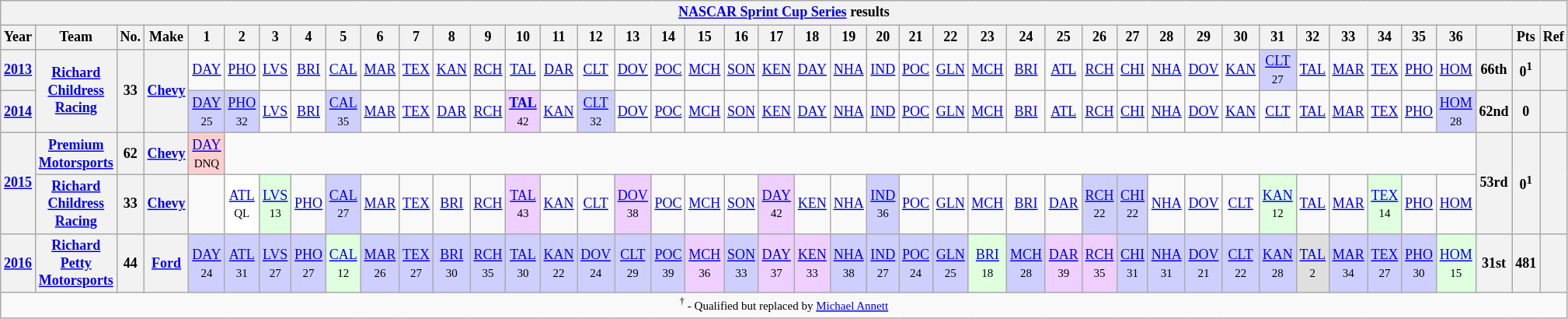<table class="wikitable " style="text-align:center; font-size:75%">
<tr>
<th colspan=45><a href='#'>NASCAR Sprint Cup Series</a> results</th>
</tr>
<tr>
<th>Year</th>
<th>Team</th>
<th>No.</th>
<th>Make</th>
<th>1</th>
<th>2</th>
<th>3</th>
<th>4</th>
<th>5</th>
<th>6</th>
<th>7</th>
<th>8</th>
<th>9</th>
<th>10</th>
<th>11</th>
<th>12</th>
<th>13</th>
<th>14</th>
<th>15</th>
<th>16</th>
<th>17</th>
<th>18</th>
<th>19</th>
<th>20</th>
<th>21</th>
<th>22</th>
<th>23</th>
<th>24</th>
<th>25</th>
<th>26</th>
<th>27</th>
<th>28</th>
<th>29</th>
<th>30</th>
<th>31</th>
<th>32</th>
<th>33</th>
<th>34</th>
<th>35</th>
<th>36</th>
<th></th>
<th>Pts</th>
<th>Ref</th>
</tr>
<tr>
<th><a href='#'>2013</a></th>
<th rowspan=2><a href='#'>Richard Childress Racing</a></th>
<th rowspan=2>33</th>
<th rowspan=2><a href='#'>Chevy</a></th>
<td><a href='#'>DAY</a></td>
<td><a href='#'>PHO</a></td>
<td><a href='#'>LVS</a></td>
<td><a href='#'>BRI</a></td>
<td><a href='#'>CAL</a></td>
<td><a href='#'>MAR</a></td>
<td><a href='#'>TEX</a></td>
<td><a href='#'>KAN</a></td>
<td><a href='#'>RCH</a></td>
<td><a href='#'>TAL</a></td>
<td><a href='#'>DAR</a></td>
<td><a href='#'>CLT</a></td>
<td><a href='#'>DOV</a></td>
<td><a href='#'>POC</a></td>
<td><a href='#'>MCH</a></td>
<td><a href='#'>SON</a></td>
<td><a href='#'>KEN</a></td>
<td><a href='#'>DAY</a></td>
<td><a href='#'>NHA</a></td>
<td><a href='#'>IND</a></td>
<td><a href='#'>POC</a></td>
<td><a href='#'>GLN</a></td>
<td><a href='#'>MCH</a></td>
<td><a href='#'>BRI</a></td>
<td><a href='#'>ATL</a></td>
<td><a href='#'>RCH</a></td>
<td><a href='#'>CHI</a></td>
<td><a href='#'>NHA</a></td>
<td><a href='#'>DOV</a></td>
<td><a href='#'>KAN</a></td>
<td style="background:#CFCFFF;"><a href='#'>CLT</a><br><small>27</small></td>
<td><a href='#'>TAL</a></td>
<td><a href='#'>MAR</a></td>
<td><a href='#'>TEX</a></td>
<td><a href='#'>PHO</a></td>
<td><a href='#'>HOM</a></td>
<th>66th</th>
<th>0<sup>1</sup></th>
<th></th>
</tr>
<tr>
<th><a href='#'>2014</a></th>
<td style="background:#CFCFFF;"><a href='#'>DAY</a><br><small>25</small></td>
<td style="background:#CFCFFF;"><a href='#'>PHO</a><br><small>32</small></td>
<td><a href='#'>LVS</a></td>
<td><a href='#'>BRI</a></td>
<td style="background:#CFCFFF;"><a href='#'>CAL</a><br><small>35</small></td>
<td><a href='#'>MAR</a></td>
<td><a href='#'>TEX</a></td>
<td><a href='#'>DAR</a></td>
<td><a href='#'>RCH</a></td>
<td style="background:#EFCFFF;"><strong><a href='#'>TAL</a></strong><br><small>42</small></td>
<td><a href='#'>KAN</a></td>
<td style="background:#CFCFFF;"><a href='#'>CLT</a><br><small>32</small></td>
<td><a href='#'>DOV</a></td>
<td><a href='#'>POC</a></td>
<td><a href='#'>MCH</a></td>
<td><a href='#'>SON</a></td>
<td><a href='#'>KEN</a></td>
<td><a href='#'>DAY</a></td>
<td><a href='#'>NHA</a></td>
<td><a href='#'>IND</a></td>
<td><a href='#'>POC</a></td>
<td><a href='#'>GLN</a></td>
<td><a href='#'>MCH</a></td>
<td><a href='#'>BRI</a></td>
<td><a href='#'>ATL</a></td>
<td><a href='#'>RCH</a></td>
<td><a href='#'>CHI</a></td>
<td><a href='#'>NHA</a></td>
<td><a href='#'>DOV</a></td>
<td><a href='#'>KAN</a></td>
<td><a href='#'>CLT</a></td>
<td><a href='#'>TAL</a></td>
<td><a href='#'>MAR</a></td>
<td><a href='#'>TEX</a></td>
<td><a href='#'>PHO</a></td>
<td style="background:#CFCFFF;"><a href='#'>HOM</a><br><small>28</small></td>
<th>62nd</th>
<th>0</th>
<th></th>
</tr>
<tr>
<th rowspan=2><a href='#'>2015</a></th>
<th><a href='#'>Premium Motorsports</a></th>
<th>62</th>
<th><a href='#'>Chevy</a></th>
<td style="background:#FFCFCF;"><a href='#'>DAY</a><br><small>DNQ</small></td>
<td colspan=35></td>
<th rowspan=2>53rd</th>
<th rowspan=2>0<sup>1</sup></th>
<th rowspan=2></th>
</tr>
<tr>
<th><a href='#'>Richard Childress Racing</a></th>
<th>33</th>
<th><a href='#'>Chevy</a></th>
<td></td>
<td style="background:#FFFFFF;"><a href='#'>ATL</a><br><small>QL</small></td>
<td style="background:#DFFFDF;"><a href='#'>LVS</a><br><small>13</small></td>
<td><a href='#'>PHO</a></td>
<td style="background:#CFCFFF;"><a href='#'>CAL</a><br><small>27</small></td>
<td><a href='#'>MAR</a></td>
<td style="background:#;"><a href='#'>TEX</a><br><small></small></td>
<td><a href='#'>BRI</a></td>
<td><a href='#'>RCH</a></td>
<td style="background:#EFCFFF;"><a href='#'>TAL</a><br><small>43</small></td>
<td><a href='#'>KAN</a></td>
<td><a href='#'>CLT</a></td>
<td style="background:#EFCFFF;"><a href='#'>DOV</a><br><small>38</small></td>
<td><a href='#'>POC</a></td>
<td><a href='#'>MCH</a></td>
<td><a href='#'>SON</a></td>
<td style="background:#EFCFFF;"><a href='#'>DAY</a><br><small>42</small></td>
<td><a href='#'>KEN</a></td>
<td><a href='#'>NHA</a></td>
<td style="background:#CFCFFF;"><a href='#'>IND</a><br><small>36</small></td>
<td><a href='#'>POC</a></td>
<td><a href='#'>GLN</a></td>
<td><a href='#'>MCH</a></td>
<td><a href='#'>BRI</a></td>
<td><a href='#'>DAR</a></td>
<td style="background:#CFCFFF;"><a href='#'>RCH</a><br><small>22</small></td>
<td style="background:#CFCFFF;"><a href='#'>CHI</a><br><small>22</small></td>
<td><a href='#'>NHA</a></td>
<td><a href='#'>DOV</a></td>
<td><a href='#'>CLT</a></td>
<td style="background:#DFFFDF;"><a href='#'>KAN</a><br><small>12</small></td>
<td><a href='#'>TAL</a></td>
<td><a href='#'>MAR</a></td>
<td style="background:#DFFFDF;"><a href='#'>TEX</a><br><small>14</small></td>
<td><a href='#'>PHO</a></td>
<td><a href='#'>HOM</a></td>
</tr>
<tr>
<th><a href='#'>2016</a></th>
<th><a href='#'>Richard Petty Motorsports</a></th>
<th>44</th>
<th><a href='#'>Ford</a></th>
<td style="background:#CFCFFF;"><a href='#'>DAY</a><br><small>24</small></td>
<td style="background:#CFCFFF;"><a href='#'>ATL</a><br><small>31</small></td>
<td style="background:#CFCFFF;"><a href='#'>LVS</a><br><small>27</small></td>
<td style="background:#CFCFFF;"><a href='#'>PHO</a><br><small>27</small></td>
<td style="background:#DFFFDF;"><a href='#'>CAL</a><br><small>12</small></td>
<td style="background:#CFCFFF;"><a href='#'>MAR</a><br><small>26</small></td>
<td style="background:#CFCFFF;"><a href='#'>TEX</a><br><small>27</small></td>
<td style="background:#CFCFFF;"><a href='#'>BRI</a><br><small>30</small></td>
<td style="background:#CFCFFF;"><a href='#'>RCH</a><br><small>35</small></td>
<td style="background:#CFCFFF;"><a href='#'>TAL</a><br><small>30</small></td>
<td style="background:#CFCFFF;"><a href='#'>KAN</a><br><small>22</small></td>
<td style="background:#CFCFFF;"><a href='#'>DOV</a><br><small>24</small></td>
<td style="background:#CFCFFF;"><a href='#'>CLT</a><br><small>29</small></td>
<td style="background:#CFCFFF;"><a href='#'>POC</a><br><small>39</small></td>
<td style="background:#EFCFFF;"><a href='#'>MCH</a><br><small>36</small></td>
<td style="background:#CFCFFF;"><a href='#'>SON</a><br><small>33</small></td>
<td style="background:#EFCFFF;"><a href='#'>DAY</a><br><small>37</small></td>
<td style="background:#EFCFFF;"><a href='#'>KEN</a><br><small>33</small></td>
<td style="background:#CFCFFF;"><a href='#'>NHA</a><br><small>38</small></td>
<td style="background:#CFCFFF;"><a href='#'>IND</a><br><small>27</small></td>
<td style="background:#CFCFFF;"><a href='#'>POC</a><br><small>24</small></td>
<td style="background:#CFCFFF;"><a href='#'>GLN</a><br><small>25</small></td>
<td style="background:#DFFFDF;"><a href='#'>BRI</a><br><small>18</small></td>
<td style="background:#CFCFFF;"><a href='#'>MCH</a><br><small>28</small></td>
<td style="background:#EFCFFF;"><a href='#'>DAR</a><br><small>39</small></td>
<td style="background:#EFCFFF;"><a href='#'>RCH</a><br><small>35</small></td>
<td style="background:#CFCFFF;"><a href='#'>CHI</a><br><small>31</small></td>
<td style="background:#CFCFFF;"><a href='#'>NHA</a><br><small>31</small></td>
<td style="background:#CFCFFF;"><a href='#'>DOV</a><br><small>21</small></td>
<td style="background:#CFCFFF;"><a href='#'>CLT</a><br><small>22</small></td>
<td style="background:#CFCFFF;"><a href='#'>KAN</a><br><small>28</small></td>
<td style="background:#DFDFDF;"><a href='#'>TAL</a><br><small>2</small></td>
<td style="background:#CFCFFF;"><a href='#'>MAR</a><br><small>34</small></td>
<td style="background:#CFCFFF;"><a href='#'>TEX</a><br><small>27</small></td>
<td style="background:#CFCFFF;"><a href='#'>PHO</a><br><small>30</small></td>
<td style="background:#DFFFDF;"><a href='#'>HOM</a><br><small>15</small></td>
<th>31st</th>
<th>481</th>
<th></th>
</tr>
<tr>
<td colspan=43><small><sup>†</sup> - Qualified but replaced by <a href='#'>Michael Annett</a></small></td>
</tr>
</table>
